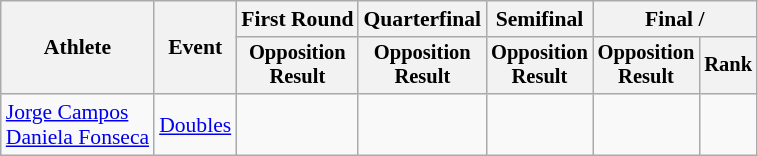<table class=wikitable style=font-size:90%;text-align:center>
<tr>
<th rowspan=2>Athlete</th>
<th rowspan=2>Event</th>
<th>First Round</th>
<th>Quarterfinal</th>
<th>Semifinal</th>
<th colspan=2>Final / </th>
</tr>
<tr style=font-size:95%>
<th>Opposition<br>Result</th>
<th>Opposition<br>Result</th>
<th>Opposition<br>Result</th>
<th>Opposition<br>Result</th>
<th>Rank</th>
</tr>
<tr>
<td align=left><a href='#'>Jorge Campos</a><br><a href='#'>Daniela Fonseca</a></td>
<td align=left><a href='#'>Doubles</a></td>
<td></td>
<td></td>
<td></td>
<td></td>
<td></td>
</tr>
</table>
